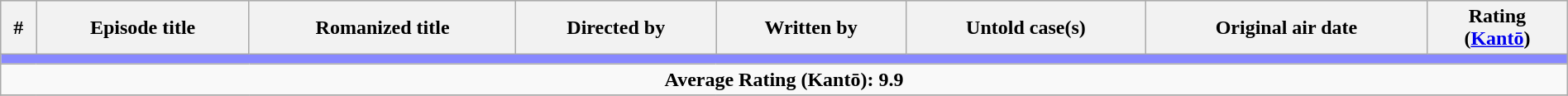<table class="wikitable plainrowheaders" width="100%" style="text-align:center">
<tr bgcolor="#CCCCCC">
<th>#</th>
<th>Episode title</th>
<th>Romanized title</th>
<th>Directed by</th>
<th>Written by</th>
<th>Untold case(s)</th>
<th>Original air date</th>
<th>Rating<br>(<a href='#'>Kantō</a>)</th>
</tr>
<tr>
<td colspan="8" bgcolor="#8888FF"></td>
</tr>
<tr>
<td align="center" colspan="8" style="font-size:100%"><strong>Average Rating (Kantō): 9.9</strong></td>
</tr>
<tr>
</tr>
</table>
